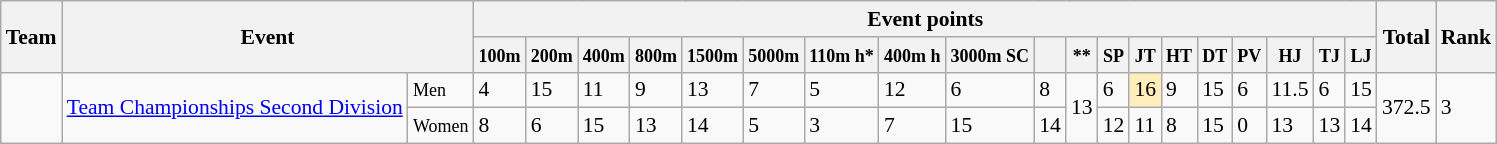<table class="wikitable" style="text-align:left; font-size:90%">
<tr>
<th rowspan="2">Team</th>
<th colspan="2" rowspan="2">Event</th>
<th colspan="19">Event points</th>
<th rowspan="2">Total</th>
<th rowspan="2">Rank</th>
</tr>
<tr>
<th><small>100m</small></th>
<th><small>200m</small></th>
<th><small>400m</small></th>
<th><small>800m</small></th>
<th><small>1500m</small></th>
<th><small>5000m</small></th>
<th><small>110m h*</small></th>
<th><small>400m h</small></th>
<th><small>3000m SC</small></th>
<th><small></small></th>
<th><small>**</small></th>
<th><small>SP</small></th>
<th><small>JT</small></th>
<th><small>HT</small></th>
<th><small>DT</small></th>
<th><small>PV</small></th>
<th><small>HJ</small></th>
<th><small>TJ</small></th>
<th><small>LJ</small></th>
</tr>
<tr>
<td rowspan="2"></td>
<td rowspan="2"><a href='#'>Team Championships Second Division</a></td>
<td><small>Men</small></td>
<td>4</td>
<td>15</td>
<td>11</td>
<td>9</td>
<td>13</td>
<td>7</td>
<td>5</td>
<td>12</td>
<td>6</td>
<td>8</td>
<td rowspan="2">13</td>
<td>6</td>
<td bgcolor=#ffeebb>16</td>
<td>9</td>
<td>15</td>
<td>6</td>
<td>11.5</td>
<td>6</td>
<td>15</td>
<td rowspan="2">372.5</td>
<td rowspan="2">3</td>
</tr>
<tr>
<td><small>Women</small></td>
<td>8</td>
<td>6</td>
<td>15</td>
<td>13</td>
<td>14</td>
<td>5</td>
<td>3</td>
<td>7</td>
<td>15</td>
<td>14</td>
<td>12</td>
<td>11</td>
<td>8</td>
<td>15</td>
<td>0</td>
<td>13</td>
<td>13</td>
<td>14</td>
</tr>
</table>
